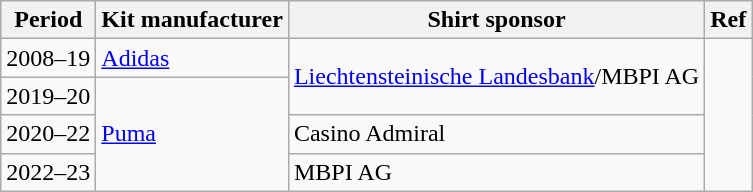<table class="wikitable">
<tr>
<th>Period</th>
<th>Kit manufacturer</th>
<th>Shirt sponsor</th>
<th>Ref</th>
</tr>
<tr>
<td>2008–19</td>
<td><a href='#'>Adidas</a></td>
<td rowspan="2"><a href='#'>Liechtensteinische Landesbank</a>/MBPI AG</td>
<td rowspan="4"></td>
</tr>
<tr>
<td>2019–20</td>
<td rowspan="3"><a href='#'>Puma</a></td>
</tr>
<tr>
<td>2020–22</td>
<td>Casino Admiral</td>
</tr>
<tr>
<td>2022–23</td>
<td>MBPI AG</td>
</tr>
</table>
